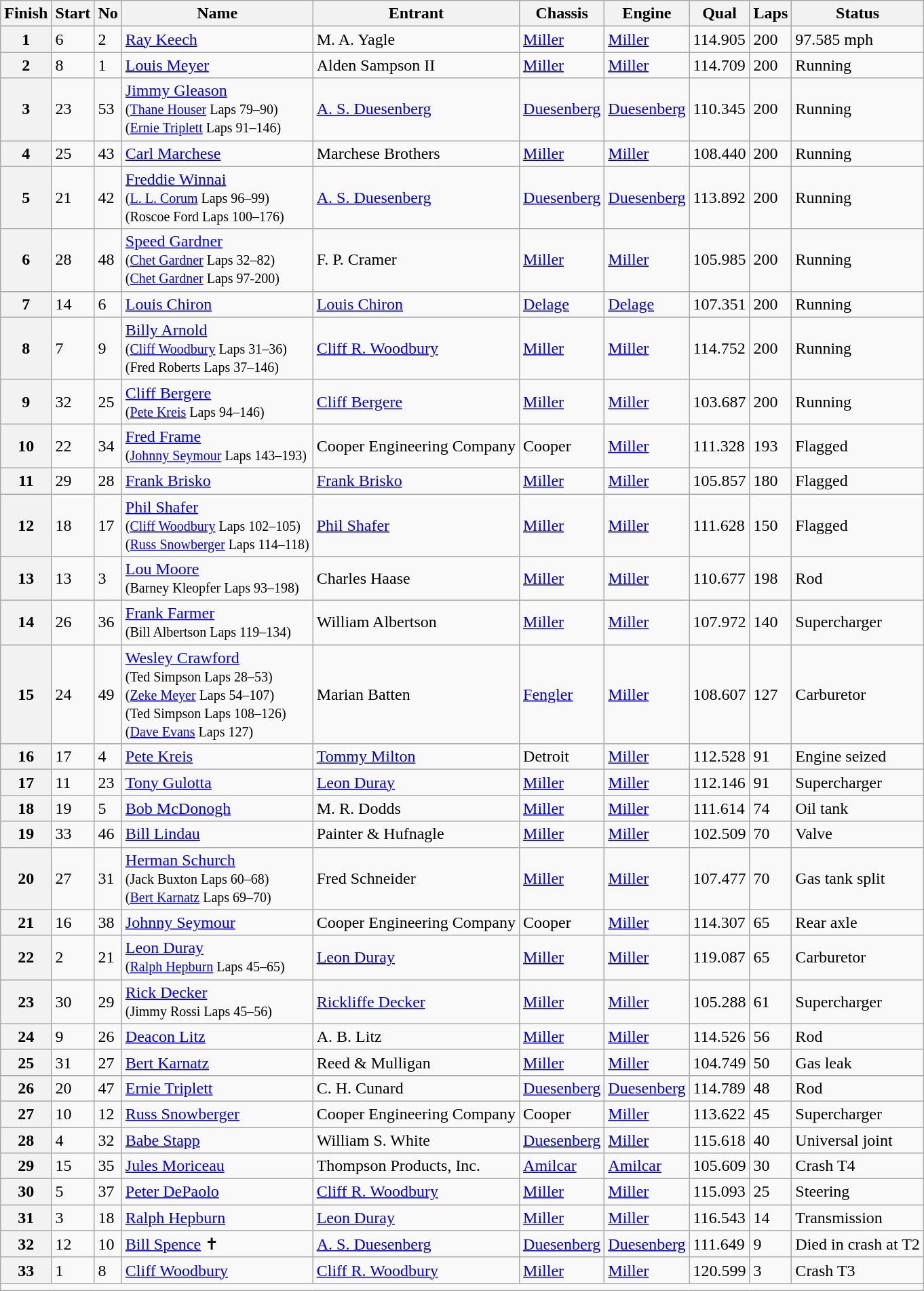<table class="wikitable">
<tr>
<th>Finish</th>
<th>Start</th>
<th>No</th>
<th>Name</th>
<th>Entrant</th>
<th>Chassis</th>
<th>Engine</th>
<th>Qual</th>
<th>Laps</th>
<th>Status</th>
</tr>
<tr>
<th>1</th>
<td>6</td>
<td>2</td>
<td> <a href='#'>Ray Keech</a></td>
<td>M. A. Yagle</td>
<td><a href='#'>Miller</a></td>
<td><a href='#'>Miller</a></td>
<td>114.905</td>
<td>200</td>
<td>97.585 mph</td>
</tr>
<tr>
<th>2</th>
<td>8</td>
<td>1</td>
<td> <a href='#'>Louis Meyer</a> <strong></strong></td>
<td>Alden Sampson II</td>
<td><a href='#'>Miller</a></td>
<td><a href='#'>Miller</a></td>
<td>114.709</td>
<td>200</td>
<td>Running</td>
</tr>
<tr>
<th>3</th>
<td>23</td>
<td>53</td>
<td> <a href='#'>Jimmy Gleason</a><br><small>(<a href='#'>Thane Houser</a> Laps 79–90)</small><br><small>(<a href='#'>Ernie Triplett</a> Laps 91–146)</small></td>
<td><a href='#'>A. S. Duesenberg</a></td>
<td><a href='#'>Duesenberg</a></td>
<td><a href='#'>Duesenberg</a></td>
<td>110.345</td>
<td>200</td>
<td>Running</td>
</tr>
<tr>
<th>4</th>
<td>25</td>
<td>43</td>
<td> <a href='#'>Carl Marchese</a> <strong></strong></td>
<td>Marchese Brothers</td>
<td><a href='#'>Miller</a></td>
<td><a href='#'>Miller</a></td>
<td>108.440</td>
<td>200</td>
<td>Running</td>
</tr>
<tr>
<th>5</th>
<td>21</td>
<td>42</td>
<td> <a href='#'>Freddie Winnai</a> <strong></strong><br><small>(<a href='#'>L. L. Corum</a> Laps 96–99)</small><br><small>(Roscoe Ford Laps 100–176)</small></td>
<td><a href='#'>A. S. Duesenberg</a></td>
<td><a href='#'>Duesenberg</a></td>
<td><a href='#'>Duesenberg</a></td>
<td>113.892</td>
<td>200</td>
<td>Running</td>
</tr>
<tr>
<th>6</th>
<td>28</td>
<td>48</td>
<td> <a href='#'>Speed Gardner</a> <strong></strong><br><small>(<a href='#'>Chet Gardner</a> Laps 32–82)</small><br><small>(<a href='#'>Chet Gardner</a> Laps 97-200)</small></td>
<td>F. P. Cramer</td>
<td><a href='#'>Miller</a></td>
<td><a href='#'>Miller</a></td>
<td>105.985</td>
<td>200</td>
<td>Running</td>
</tr>
<tr>
<th>7</th>
<td>14</td>
<td>6</td>
<td> <a href='#'>Louis Chiron</a> <strong></strong></td>
<td><a href='#'>Louis Chiron</a></td>
<td><a href='#'>Delage</a></td>
<td><a href='#'>Delage</a></td>
<td>107.351</td>
<td>200</td>
<td>Running</td>
</tr>
<tr>
<th>8</th>
<td>7</td>
<td>9</td>
<td> <a href='#'>Billy Arnold</a><br><small>(<a href='#'>Cliff Woodbury</a> Laps 31–36)</small><br><small>(Fred Roberts Laps 37–146)</small></td>
<td><a href='#'>Cliff R. Woodbury</a></td>
<td><a href='#'>Miller</a></td>
<td><a href='#'>Miller</a></td>
<td>114.752</td>
<td>200</td>
<td>Running</td>
</tr>
<tr>
<th>9</th>
<td>32</td>
<td>25</td>
<td> <a href='#'>Cliff Bergere</a><br><small>(<a href='#'>Pete Kreis</a> Laps 94–146)</small></td>
<td><a href='#'>Cliff Bergere</a></td>
<td><a href='#'>Miller</a></td>
<td><a href='#'>Miller</a></td>
<td>103.687</td>
<td>200</td>
<td>Running</td>
</tr>
<tr>
<th>10</th>
<td>22</td>
<td>34</td>
<td> <a href='#'>Fred Frame</a><br><small>(<a href='#'>Johnny Seymour</a> Laps 143–193)</small></td>
<td>Cooper Engineering Company</td>
<td>Cooper</td>
<td><a href='#'>Miller</a></td>
<td>111.328</td>
<td>193</td>
<td>Flagged</td>
</tr>
<tr>
<th>11</th>
<td>29</td>
<td>28</td>
<td> <a href='#'>Frank Brisko</a> <strong></strong></td>
<td><a href='#'>Frank Brisko</a></td>
<td><a href='#'>Miller</a></td>
<td><a href='#'>Miller</a></td>
<td>105.857</td>
<td>180</td>
<td>Flagged</td>
</tr>
<tr>
<th>12</th>
<td>18</td>
<td>17</td>
<td> <a href='#'>Phil Shafer</a><br><small>(<a href='#'>Cliff Woodbury</a> Laps 102–105)</small><br><small>(<a href='#'>Russ Snowberger</a> Laps 114–118)</small></td>
<td><a href='#'>Phil Shafer</a></td>
<td><a href='#'>Miller</a></td>
<td><a href='#'>Miller</a></td>
<td>111.628</td>
<td>150</td>
<td>Flagged</td>
</tr>
<tr>
<th>13</th>
<td>13</td>
<td>3</td>
<td> <a href='#'>Lou Moore</a><br><small>(Barney Kleopfer Laps 93–198)</small></td>
<td>Charles Haase</td>
<td><a href='#'>Miller</a></td>
<td><a href='#'>Miller</a></td>
<td>110.677</td>
<td>198</td>
<td>Rod</td>
</tr>
<tr>
<th>14</th>
<td>26</td>
<td>36</td>
<td> <a href='#'>Frank Farmer</a> <strong></strong><br><small>(Bill Albertson Laps 119–134)</small></td>
<td>William Albertson</td>
<td><a href='#'>Miller</a></td>
<td><a href='#'>Miller</a></td>
<td>107.972</td>
<td>140</td>
<td>Supercharger</td>
</tr>
<tr>
<th>15</th>
<td>24</td>
<td>49</td>
<td> <a href='#'>Wesley Crawford</a> <strong></strong><br><small>(Ted Simpson Laps 28–53)</small><br><small>(<a href='#'>Zeke Meyer</a> Laps 54–107)</small><br><small>(Ted Simpson Laps 108–126)</small><br><small>(<a href='#'>Dave Evans</a> Laps 127)</small></td>
<td>Marian Batten</td>
<td><a href='#'>Fengler</a></td>
<td><a href='#'>Miller</a></td>
<td>108.607</td>
<td>127</td>
<td>Carburetor</td>
</tr>
<tr>
<th>16</th>
<td>17</td>
<td>4</td>
<td> <a href='#'>Pete Kreis</a></td>
<td><a href='#'>Tommy Milton</a></td>
<td>Detroit</td>
<td><a href='#'>Miller</a></td>
<td>112.528</td>
<td>91</td>
<td>Engine seized</td>
</tr>
<tr>
<th>17</th>
<td>11</td>
<td>23</td>
<td> <a href='#'>Tony Gulotta</a></td>
<td><a href='#'>Leon Duray</a></td>
<td><a href='#'>Miller</a></td>
<td><a href='#'>Miller</a></td>
<td>112.146</td>
<td>91</td>
<td>Supercharger</td>
</tr>
<tr>
<th>18</th>
<td>19</td>
<td>5</td>
<td> <a href='#'>Bob McDonogh</a></td>
<td>M. R. Dodds</td>
<td><a href='#'>Miller</a></td>
<td><a href='#'>Miller</a></td>
<td>111.614</td>
<td>74</td>
<td>Oil tank</td>
</tr>
<tr>
<th>19</th>
<td>33</td>
<td>46</td>
<td> <a href='#'>Bill Lindau</a> <strong></strong></td>
<td>Painter & Hufnagle</td>
<td><a href='#'>Miller</a></td>
<td><a href='#'>Miller</a></td>
<td>102.509</td>
<td>70</td>
<td>Valve</td>
</tr>
<tr>
<th>20</th>
<td>27</td>
<td>31</td>
<td> <a href='#'>Herman Schurch</a> <strong></strong><br><small>(Jack Buxton Laps 60–68)</small><br><small>(<a href='#'>Bert Karnatz</a> Laps 69–70)</small></td>
<td>Fred Schneider</td>
<td><a href='#'>Miller</a></td>
<td><a href='#'>Miller</a></td>
<td>107.477</td>
<td>70</td>
<td>Gas tank split</td>
</tr>
<tr>
<th>21</th>
<td>16</td>
<td>38</td>
<td> <a href='#'>Johnny Seymour</a></td>
<td>Cooper Engineering Company</td>
<td>Cooper</td>
<td><a href='#'>Miller</a></td>
<td>114.307</td>
<td>65</td>
<td>Rear axle</td>
</tr>
<tr>
<th>22</th>
<td>2</td>
<td>21</td>
<td> <a href='#'>Leon Duray</a><br><small>(<a href='#'>Ralph Hepburn</a> Laps 45–65)</small></td>
<td><a href='#'>Leon Duray</a></td>
<td><a href='#'>Miller</a></td>
<td><a href='#'>Miller</a></td>
<td>119.087</td>
<td>65</td>
<td>Carburetor</td>
</tr>
<tr>
<th>23</th>
<td>30</td>
<td>29</td>
<td> <a href='#'>Rick Decker</a> <strong></strong><br><small>(Jimmy Rossi Laps 45–56)</small></td>
<td><a href='#'>Rickliffe Decker</a></td>
<td><a href='#'>Miller</a></td>
<td><a href='#'>Miller</a></td>
<td>105.288</td>
<td>61</td>
<td>Supercharger</td>
</tr>
<tr>
<th>24</th>
<td>9</td>
<td>26</td>
<td> <a href='#'>Deacon Litz</a></td>
<td>A. B. Litz</td>
<td><a href='#'>Miller</a></td>
<td><a href='#'>Miller</a></td>
<td>114.526</td>
<td>56</td>
<td>Rod</td>
</tr>
<tr>
<th>25</th>
<td>31</td>
<td>27</td>
<td> <a href='#'>Bert Karnatz</a> <strong></strong></td>
<td>Reed & Mulligan</td>
<td><a href='#'>Miller</a></td>
<td><a href='#'>Miller</a></td>
<td>104.749</td>
<td>50</td>
<td>Gas leak</td>
</tr>
<tr>
<th>26</th>
<td>20</td>
<td>47</td>
<td> <a href='#'>Ernie Triplett</a> <strong></strong></td>
<td>C. H. Cunard</td>
<td><a href='#'>Duesenberg</a></td>
<td><a href='#'>Duesenberg</a></td>
<td>114.789</td>
<td>48</td>
<td>Rod</td>
</tr>
<tr>
<th>27</th>
<td>10</td>
<td>12</td>
<td> <a href='#'>Russ Snowberger</a></td>
<td>Cooper Engineering Company</td>
<td>Cooper</td>
<td><a href='#'>Miller</a></td>
<td>113.622</td>
<td>45</td>
<td>Supercharger</td>
</tr>
<tr>
<th>28</th>
<td>4</td>
<td>32</td>
<td> <a href='#'>Babe Stapp</a></td>
<td>William S. White</td>
<td><a href='#'>Duesenberg</a></td>
<td><a href='#'>Miller</a></td>
<td>115.618</td>
<td>40</td>
<td>Universal joint</td>
</tr>
<tr>
<th>29</th>
<td>15</td>
<td>35</td>
<td> <a href='#'>Jules Moriceau</a> <strong></strong></td>
<td>Thompson Products, Inc.</td>
<td><a href='#'>Amilcar</a></td>
<td><a href='#'>Amilcar</a></td>
<td>105.609</td>
<td>30</td>
<td>Crash T4</td>
</tr>
<tr>
<th>30</th>
<td>5</td>
<td>37</td>
<td> <a href='#'>Peter DePaolo</a> <strong></strong></td>
<td><a href='#'>Cliff R. Woodbury</a></td>
<td><a href='#'>Miller</a></td>
<td><a href='#'>Miller</a></td>
<td>115.093</td>
<td>25</td>
<td>Steering</td>
</tr>
<tr>
<th>31</th>
<td>3</td>
<td>18</td>
<td> <a href='#'>Ralph Hepburn</a></td>
<td><a href='#'>Leon Duray</a></td>
<td><a href='#'>Miller</a></td>
<td><a href='#'>Miller</a></td>
<td>116.543</td>
<td>14</td>
<td>Transmission</td>
</tr>
<tr>
<th>32</th>
<td>12</td>
<td>10</td>
<td> <a href='#'>Bill Spence</a> <strong></strong> ✝</td>
<td><a href='#'>A. S. Duesenberg</a></td>
<td><a href='#'>Duesenberg</a></td>
<td><a href='#'>Duesenberg</a></td>
<td>111.649</td>
<td>9</td>
<td>Died in crash at T2</td>
</tr>
<tr>
<th>33</th>
<td>1</td>
<td>8</td>
<td> <a href='#'>Cliff Woodbury</a></td>
<td><a href='#'>Cliff R. Woodbury</a></td>
<td><a href='#'>Miller</a></td>
<td><a href='#'>Miller</a></td>
<td>120.599</td>
<td>3</td>
<td>Crash T3</td>
</tr>
<tr>
<td colspan=12 align=center></td>
</tr>
</table>
